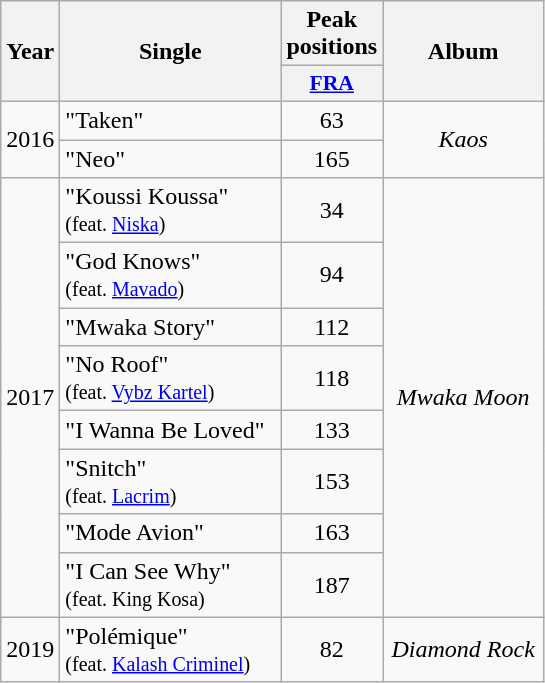<table class="wikitable">
<tr>
<th align="center" rowspan="2" width="10">Year</th>
<th align="center" rowspan="2" width="140">Single</th>
<th align="center" colspan="1" width="20">Peak positions</th>
<th align="center" rowspan="2" width="100">Album</th>
</tr>
<tr>
<th scope="col" style="width:3em;font-size:90%;"><a href='#'>FRA</a><br></th>
</tr>
<tr>
<td style="text-align:center;" rowspan="2">2016</td>
<td>"Taken"</td>
<td style="text-align:center;">63</td>
<td style="text-align:center;" rowspan="2"><em>Kaos</em></td>
</tr>
<tr>
<td>"Neo"</td>
<td style="text-align:center;">165</td>
</tr>
<tr>
<td style="text-align:center;" rowspan="8">2017</td>
<td>"Koussi Koussa"<br><small>(feat. <a href='#'>Niska</a>)</small></td>
<td style="text-align:center;">34</td>
<td style="text-align:center;" rowspan="8"><em>Mwaka Moon</em></td>
</tr>
<tr>
<td>"God Knows"<br><small>(feat. <a href='#'>Mavado</a>)</small></td>
<td style="text-align:center;">94</td>
</tr>
<tr>
<td>"Mwaka Story"</td>
<td style="text-align:center;">112</td>
</tr>
<tr>
<td>"No Roof"<br><small>(feat. <a href='#'>Vybz Kartel</a>)</small></td>
<td style="text-align:center;">118</td>
</tr>
<tr>
<td>"I Wanna Be Loved"</td>
<td style="text-align:center;">133</td>
</tr>
<tr>
<td>"Snitch"<br><small>(feat. <a href='#'>Lacrim</a>)</small></td>
<td style="text-align:center;">153</td>
</tr>
<tr>
<td>"Mode Avion"</td>
<td style="text-align:center;">163</td>
</tr>
<tr>
<td>"I Can See Why"<br><small>(feat. King Kosa)</small></td>
<td style="text-align:center;">187</td>
</tr>
<tr>
<td style="text-align:center;">2019</td>
<td>"Polémique"<br><small>(feat. <a href='#'>Kalash Criminel</a>)</small></td>
<td style="text-align:center;">82<br></td>
<td style="text-align:center;"><em>Diamond Rock</em></td>
</tr>
</table>
